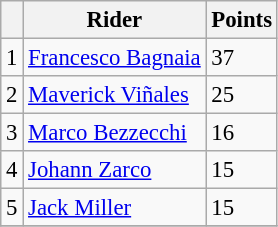<table class="wikitable" style="font-size: 95%;">
<tr>
<th></th>
<th>Rider</th>
<th>Points</th>
</tr>
<tr>
<td align=center>1</td>
<td> <a href='#'>Francesco Bagnaia</a></td>
<td align=left>37</td>
</tr>
<tr>
<td align=center>2</td>
<td> <a href='#'>Maverick Viñales</a></td>
<td align=left>25</td>
</tr>
<tr>
<td align=center>3</td>
<td> <a href='#'>Marco Bezzecchi</a></td>
<td align=left>16</td>
</tr>
<tr>
<td align=center>4</td>
<td> <a href='#'>Johann Zarco</a></td>
<td align=left>15</td>
</tr>
<tr>
<td align=center>5</td>
<td> <a href='#'>Jack Miller</a></td>
<td align=left>15</td>
</tr>
<tr>
</tr>
</table>
